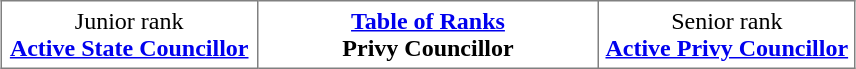<table class="toccolours" border="1" cellpadding="4" cellspacing="0" style="border-collapse: collapse; margin: 0.5em auto; clear: both;">
<tr>
<td width="30%" align="center">Junior rank<br><strong><a href='#'>Active State Councillor</a></strong></td>
<td width="40%" align="center"><strong><a href='#'>Table of Ranks</a></strong><br><strong>Privy Councillor</strong></td>
<td width="30%" align="center">Senior rank<br><strong><a href='#'>Active Privy Councillor</a></strong></td>
</tr>
</table>
